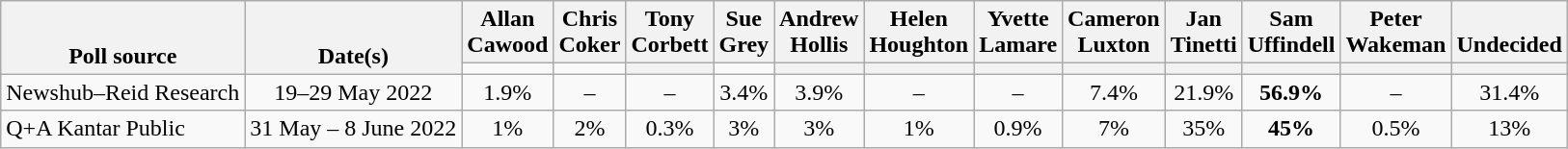<table class="wikitable plainrowheaders">
<tr valign= bottom>
<th scope="col" rowspan="2">Poll source</th>
<th scope="col"rowspan="2">Date(s)</th>
<th scope="col">Allan<br>Cawood</th>
<th scope="col">Chris<br>Coker</th>
<th scope="col">Tony<br>Corbett</th>
<th scope="col">Sue<br>Grey</th>
<th scope="col">Andrew<br>Hollis</th>
<th scope="col">Helen<br>Houghton</th>
<th scope="col">Yvette<br>Lamare</th>
<th scope="col">Cameron<br>Luxton</th>
<th scope="col">Jan<br>Tinetti</th>
<th scope="col">Sam<br>Uffindell</th>
<th scope="col">Peter<br>Wakeman</th>
<th scope="col">Undecided</th>
</tr>
<tr>
<td></td>
<td></td>
<th></th>
<td></td>
<th></th>
<th></th>
<th></th>
<th></th>
<th></th>
<th></th>
<th></th>
<th></th>
</tr>
<tr>
<td>Newshub–Reid Research</td>
<td align="center">19–29 May 2022</td>
<td align="center">1.9%</td>
<td align="center">–</td>
<td align="center">–</td>
<td align="center">3.4%</td>
<td align="center">3.9%</td>
<td align="center">–</td>
<td align="center">–</td>
<td align="center">7.4%</td>
<td align="center">21.9%</td>
<td align="center" ><strong>56.9%</strong></td>
<td align="center">–</td>
<td align="center">31.4%</td>
</tr>
<tr>
<td>Q+A Kantar Public</td>
<td align="center">31 May – 8 June 2022</td>
<td align="center">1%</td>
<td align="center">2%</td>
<td align="center">0.3%</td>
<td align="center">3%</td>
<td align="center">3%</td>
<td align="center">1%</td>
<td align="center">0.9%</td>
<td align="center">7%</td>
<td align="center">35%</td>
<td align="center" ><strong>45%</strong></td>
<td align="center">0.5%</td>
<td align="center">13%</td>
</tr>
</table>
